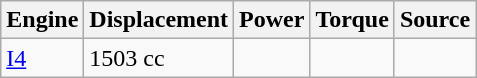<table class="wikitable">
<tr>
<th>Engine</th>
<th>Displacement</th>
<th>Power</th>
<th>Torque</th>
<th>Source</th>
</tr>
<tr>
<td><a href='#'>I4</a></td>
<td>1503 cc</td>
<td></td>
<td></td>
<td></td>
</tr>
</table>
